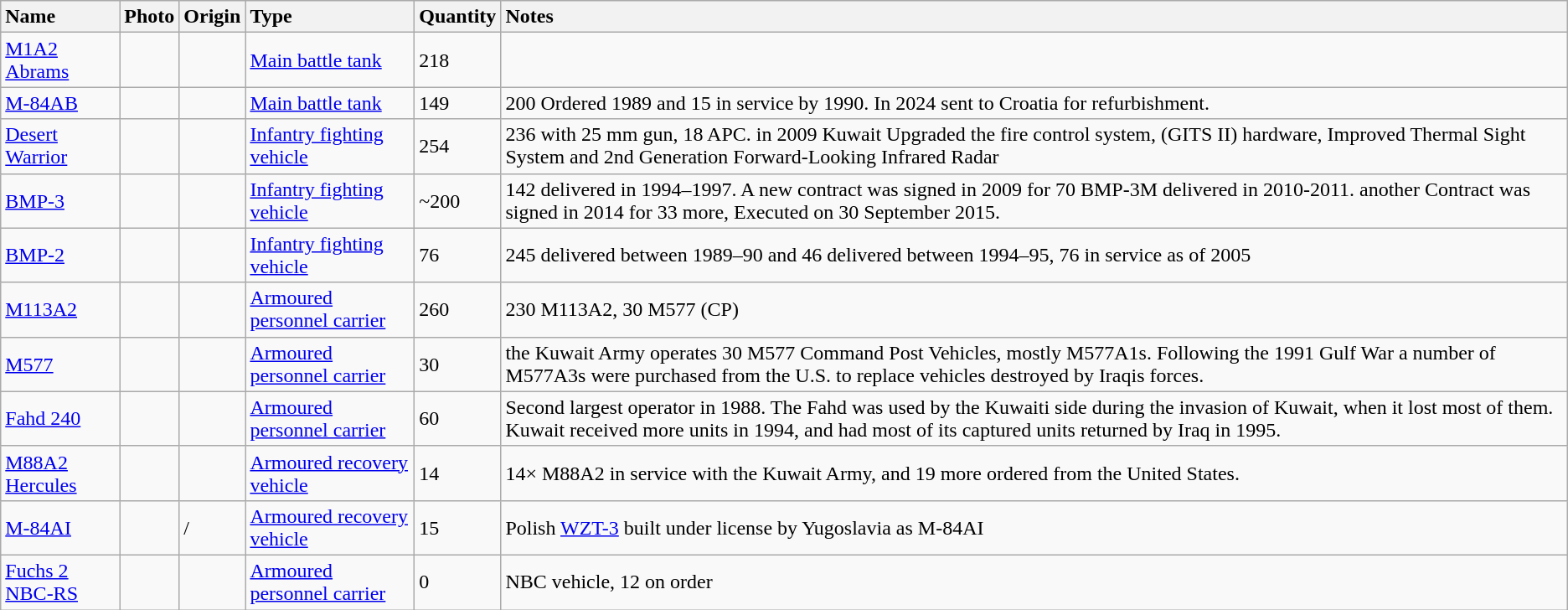<table class="wikitable">
<tr>
<th style="text-align: left;">Name</th>
<th style="text-align: left;">Photo</th>
<th style="text-align: left;">Origin</th>
<th style="text-align: left;">Type</th>
<th style="text-align: left;">Quantity</th>
<th style="text-align: left;">Notes</th>
</tr>
<tr>
<td><a href='#'>M1A2 Abrams</a></td>
<td></td>
<td></td>
<td><a href='#'>Main battle tank</a></td>
<td>218</td>
<td></td>
</tr>
<tr>
<td><a href='#'>M-84AB</a></td>
<td></td>
<td></td>
<td><a href='#'>Main battle tank</a></td>
<td>149</td>
<td>200 Ordered 1989 and 15 in service by 1990. In 2024 sent to Croatia for refurbishment.</td>
</tr>
<tr>
<td><a href='#'>Desert Warrior</a></td>
<td></td>
<td></td>
<td><a href='#'>Infantry fighting vehicle</a></td>
<td>254</td>
<td>236 with 25 mm gun, 18 APC. in 2009 Kuwait Upgraded the fire control system, (GITS II) hardware, Improved Thermal Sight System and 2nd Generation Forward-Looking Infrared Radar</td>
</tr>
<tr>
<td><a href='#'>BMP-3</a></td>
<td></td>
<td></td>
<td><a href='#'>Infantry fighting vehicle</a></td>
<td>~200</td>
<td>142 delivered in 1994–1997. A new contract was signed in 2009 for 70 BMP-3M delivered in 2010-2011. another Contract was signed in 2014 for 33 more, Executed on 30 September 2015.</td>
</tr>
<tr>
<td><a href='#'>BMP-2</a></td>
<td></td>
<td></td>
<td><a href='#'>Infantry fighting vehicle</a></td>
<td>76</td>
<td>245 delivered between 1989–90 and 46 delivered between 1994–95, 76 in service as of 2005</td>
</tr>
<tr>
<td><a href='#'>M113A2</a></td>
<td></td>
<td></td>
<td><a href='#'>Armoured personnel carrier</a></td>
<td>260</td>
<td>230 M113A2, 30 M577 (CP)</td>
</tr>
<tr>
<td><a href='#'>M577</a></td>
<td></td>
<td></td>
<td><a href='#'>Armoured personnel carrier</a></td>
<td>30</td>
<td>the Kuwait Army operates 30 M577 Command Post Vehicles, mostly M577A1s. Following the 1991 Gulf War a number of M577A3s were purchased from the U.S. to replace vehicles destroyed by Iraqis forces.</td>
</tr>
<tr>
<td><a href='#'>Fahd 240</a></td>
<td></td>
<td></td>
<td><a href='#'>Armoured personnel carrier</a></td>
<td>60</td>
<td>Second largest operator in 1988. The Fahd was used by the Kuwaiti side during the invasion of Kuwait, when it lost most of them. Kuwait received more units in 1994, and had most of its captured units returned by Iraq in 1995.</td>
</tr>
<tr>
<td><a href='#'>M88A2 Hercules</a></td>
<td></td>
<td></td>
<td><a href='#'>Armoured recovery vehicle</a></td>
<td>14</td>
<td>14× M88A2 in service with the Kuwait Army, and 19 more ordered from the United States.</td>
</tr>
<tr>
<td><a href='#'>M-84AI</a></td>
<td></td>
<td> / </td>
<td><a href='#'>Armoured recovery vehicle</a></td>
<td>15</td>
<td>Polish <a href='#'>WZT-3</a> built under license by Yugoslavia as M-84AI</td>
</tr>
<tr>
<td><a href='#'>Fuchs 2 NBC-RS</a></td>
<td></td>
<td></td>
<td><a href='#'>Armoured personnel carrier</a></td>
<td>0</td>
<td>NBC vehicle, 12 on order</td>
</tr>
</table>
